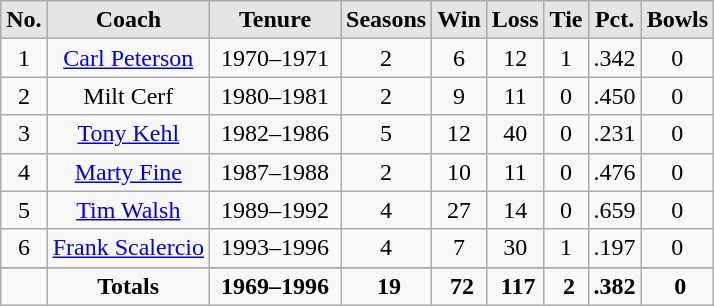<table class="wikitable sortable" style="text-align:center;">
<tr>
<th style="background:#e5e5e5;">No.</th>
<th style="background:#e5e5e5;">Coach</th>
<th style="background:#e5e5e5;">Tenure</th>
<th style="background:#e5e5e5;">Seasons</th>
<th style="background:#e5e5e5;">Win</th>
<th style="background:#e5e5e5;">Loss</th>
<th style="background:#e5e5e5;">Tie</th>
<th style="background:#e5e5e5;">Pct.</th>
<th style="background:#e5e5e5;">Bowls</th>
</tr>
<tr>
<td>1</td>
<td><a href='#'>Carl Peterson</a></td>
<td>1970–1971</td>
<td>2</td>
<td>6</td>
<td>12</td>
<td>1</td>
<td>.342</td>
<td>0</td>
</tr>
<tr>
<td>2</td>
<td>Milt Cerf</td>
<td>1980–1981</td>
<td>2</td>
<td>9</td>
<td>11</td>
<td>0</td>
<td>.450</td>
<td>0</td>
</tr>
<tr>
<td>3</td>
<td><a href='#'>Tony Kehl</a></td>
<td>1982–1986</td>
<td>5</td>
<td>12</td>
<td>40</td>
<td>0</td>
<td>.231</td>
<td>0</td>
</tr>
<tr>
<td>4</td>
<td><a href='#'>Marty Fine</a></td>
<td>1987–1988</td>
<td>2</td>
<td>10</td>
<td>11</td>
<td>0</td>
<td>.476</td>
<td>0</td>
</tr>
<tr>
<td>5</td>
<td><a href='#'>Tim Walsh</a></td>
<td>1989–1992</td>
<td>4</td>
<td>27</td>
<td>14</td>
<td>0</td>
<td>.659</td>
<td>0</td>
</tr>
<tr>
<td>6</td>
<td><a href='#'>Frank Scalercio</a></td>
<td>1993–1996</td>
<td>4</td>
<td>7</td>
<td>30</td>
<td>1</td>
<td>.197</td>
<td>0</td>
</tr>
<tr>
</tr>
<tr style="font-weight:bold">
<td> </td>
<td> Totals </td>
<td> 1969–1996 </td>
<td> 19</td>
<td> 72</td>
<td> 117</td>
<td> 2</td>
<td>.382</td>
<td> 0</td>
</tr>
</table>
